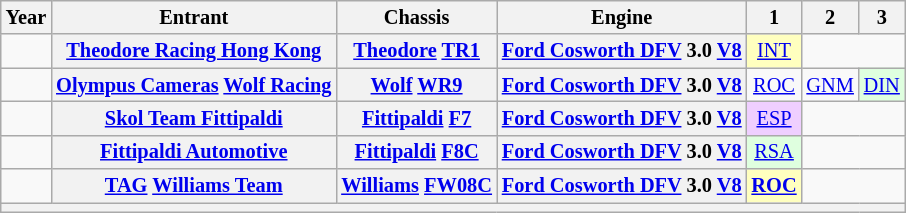<table class="wikitable" style="text-align:center; font-size:85%">
<tr>
<th>Year</th>
<th>Entrant</th>
<th>Chassis</th>
<th>Engine</th>
<th>1</th>
<th>2</th>
<th>3</th>
</tr>
<tr>
<td></td>
<th nowrap><a href='#'>Theodore Racing Hong Kong</a></th>
<th nowrap><a href='#'>Theodore</a> <a href='#'>TR1</a></th>
<th nowrap><a href='#'>Ford Cosworth DFV</a> 3.0 <a href='#'>V8</a></th>
<td style="background:#FFFFBF;"><a href='#'>INT</a><br></td>
<td colspan=2></td>
</tr>
<tr>
<td></td>
<th nowrap><a href='#'>Olympus Cameras</a> <a href='#'>Wolf Racing</a></th>
<th nowrap><a href='#'>Wolf</a> <a href='#'>WR9</a></th>
<th nowrap><a href='#'>Ford Cosworth DFV</a> 3.0 <a href='#'>V8</a></th>
<td><a href='#'>ROC</a></td>
<td><a href='#'>GNM</a></td>
<td style="background:#DFFFDF;"><a href='#'>DIN</a><br></td>
</tr>
<tr>
<td></td>
<th nowrap><a href='#'>Skol Team Fittipaldi</a></th>
<th nowrap><a href='#'>Fittipaldi</a> <a href='#'>F7</a></th>
<th nowrap><a href='#'>Ford Cosworth DFV</a> 3.0 <a href='#'>V8</a></th>
<td style="background:#EFCFFF;"><a href='#'>ESP</a><br></td>
<td colspan=2></td>
</tr>
<tr>
<td></td>
<th nowrap><a href='#'>Fittipaldi Automotive</a></th>
<th nowrap><a href='#'>Fittipaldi</a> <a href='#'>F8C</a></th>
<th nowrap><a href='#'>Ford Cosworth DFV</a> 3.0 <a href='#'>V8</a></th>
<td style="background:#DFFFDF;"><a href='#'>RSA</a><br></td>
<td colspan=2></td>
</tr>
<tr>
<td></td>
<th nowrap><a href='#'>TAG</a> <a href='#'>Williams Team</a></th>
<th nowrap><a href='#'>Williams</a> <a href='#'>FW08C</a></th>
<th nowrap><a href='#'>Ford Cosworth DFV</a> 3.0 <a href='#'>V8</a></th>
<td style="background:#FFFFBF;"><strong><a href='#'>ROC</a></strong><br></td>
<td colspan=2></td>
</tr>
<tr>
<th colspan="7"></th>
</tr>
</table>
